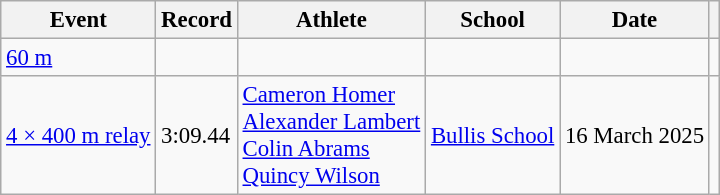<table class=wikitable style="font-size: 95%;">
<tr>
<th>Event</th>
<th>Record</th>
<th>Athlete</th>
<th>School</th>
<th>Date</th>
<th></th>
</tr>
<tr>
<td><a href='#'>60 m</a></td>
<td></td>
<td></td>
<td></td>
<td></td>
<td></td>
</tr>
<tr>
<td><a href='#'>4 × 400 m relay</a></td>
<td>3:09.44</td>
<td><a href='#'>Cameron Homer</a><br><a href='#'>Alexander Lambert</a><br><a href='#'>Colin Abrams</a><br><a href='#'>Quincy Wilson</a></td>
<td><a href='#'>Bullis School</a></td>
<td>16 March 2025</td>
<td></td>
</tr>
</table>
